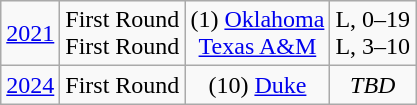<table class="wikitable">
<tr align="center">
<td><a href='#'>2021</a></td>
<td>First Round <br> First Round</td>
<td>(1) <a href='#'>Oklahoma</a> <br> <a href='#'>Texas A&M</a></td>
<td>L, 0–19 <br> L, 3–10</td>
</tr>
<tr align="center">
<td><a href='#'>2024</a></td>
<td>First Round</td>
<td>(10) <a href='#'>Duke</a></td>
<td><em>TBD</em></td>
</tr>
</table>
